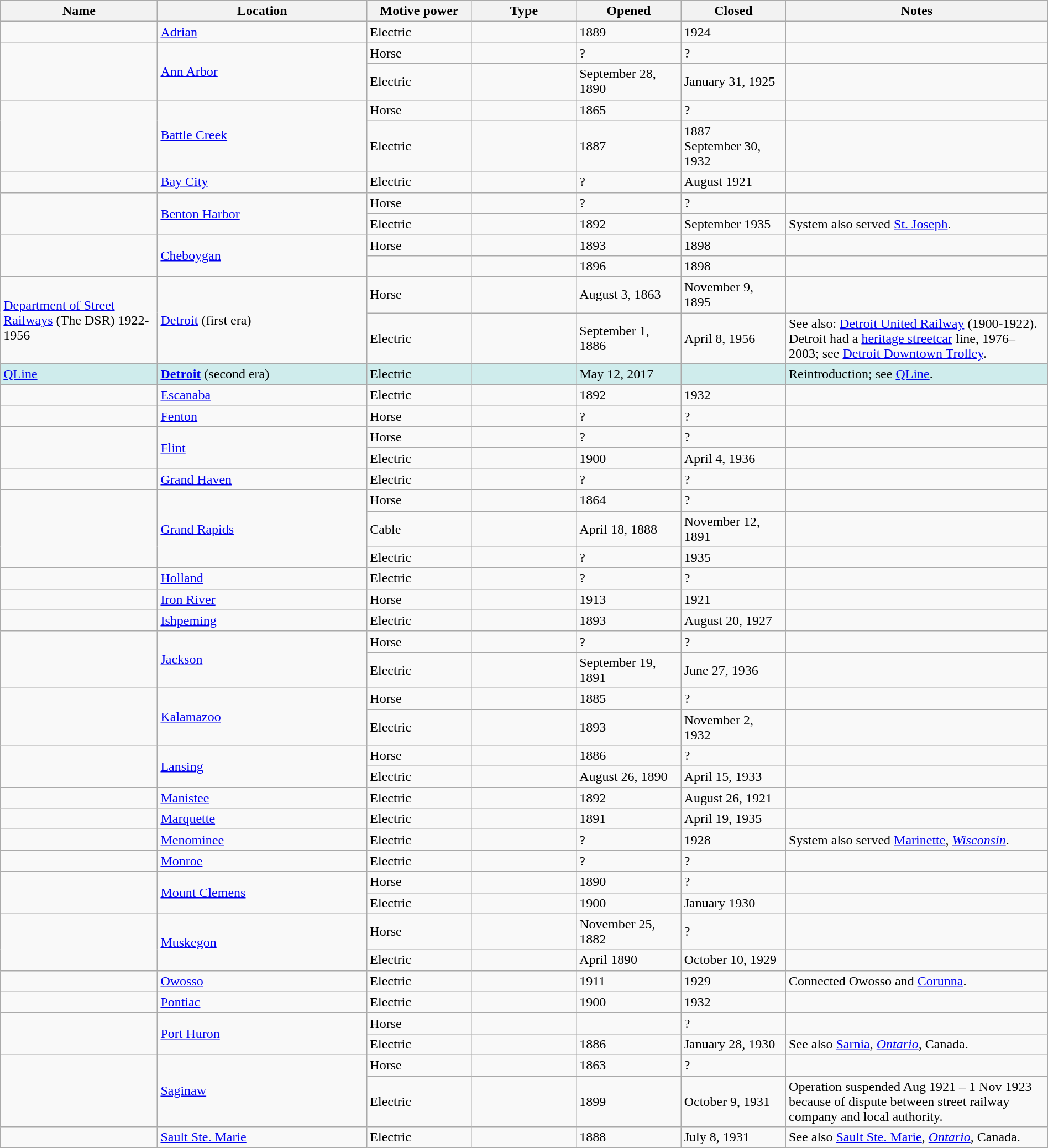<table class="wikitable sortable" width=100%>
<tr>
<th width=15%>Name</th>
<th width=20%>Location</th>
<th width=10%>Motive power</th>
<th width=10%>Type</th>
<th width=10%>Opened</th>
<th width=10%>Closed</th>
<th class="unsortable" width=25%>Notes</th>
</tr>
<tr>
<td> </td>
<td><a href='#'>Adrian</a></td>
<td>Electric</td>
<td> </td>
<td>1889</td>
<td>1924</td>
<td> </td>
</tr>
<tr>
<td rowspan="2"> </td>
<td rowspan="2"><a href='#'>Ann Arbor</a></td>
<td>Horse</td>
<td> </td>
<td>?</td>
<td>?</td>
<td> </td>
</tr>
<tr>
<td>Electric</td>
<td> </td>
<td>September 28, 1890</td>
<td>January 31, 1925</td>
<td> </td>
</tr>
<tr>
<td rowspan="2"> </td>
<td rowspan="2"><a href='#'>Battle Creek</a></td>
<td>Horse</td>
<td> </td>
<td>1865</td>
<td>?</td>
<td> </td>
</tr>
<tr>
<td>Electric</td>
<td> </td>
<td>1887<br></td>
<td>1887<br>September 30, 1932</td>
<td> </td>
</tr>
<tr>
<td> </td>
<td><a href='#'>Bay City</a></td>
<td>Electric</td>
<td> </td>
<td>?</td>
<td>August 1921</td>
<td> </td>
</tr>
<tr>
<td rowspan="2"> </td>
<td rowspan="2"><a href='#'>Benton Harbor</a></td>
<td>Horse</td>
<td> </td>
<td>?</td>
<td>?</td>
<td> </td>
</tr>
<tr>
<td>Electric</td>
<td> </td>
<td>1892</td>
<td>September 1935</td>
<td>System also served <a href='#'>St. Joseph</a>.</td>
</tr>
<tr>
<td rowspan="2"> </td>
<td rowspan="2"><a href='#'>Cheboygan</a></td>
<td>Horse</td>
<td> </td>
<td>1893</td>
<td>1898</td>
<td> </td>
</tr>
<tr>
<td> </td>
<td> </td>
<td>1896</td>
<td>1898</td>
<td> </td>
</tr>
<tr>
<td rowspan="2"><a href='#'>Department of Street Railways</a> (The DSR) 1922-1956</td>
<td rowspan="2"><a href='#'>Detroit</a> (first era)</td>
<td>Horse</td>
<td> </td>
<td>August 3, 1863</td>
<td>November 9, 1895</td>
<td> </td>
</tr>
<tr>
<td>Electric</td>
<td> </td>
<td>September 1, 1886</td>
<td>April 8, 1956</td>
<td>See also: <a href='#'>Detroit United Railway</a> (1900-1922). Detroit had a <a href='#'>heritage streetcar</a> line, 1976–2003; see <a href='#'>Detroit Downtown Trolley</a>.</td>
</tr>
<tr style="background:#CFECEC">
<td><a href='#'>QLine</a></td>
<td><strong><a href='#'>Detroit</a></strong> (second era)</td>
<td>Electric</td>
<td> </td>
<td>May 12, 2017</td>
<td> </td>
<td>Reintroduction; see <a href='#'>QLine</a>.</td>
</tr>
<tr>
<td> </td>
<td><a href='#'>Escanaba</a></td>
<td>Electric</td>
<td> </td>
<td>1892</td>
<td>1932</td>
<td> </td>
</tr>
<tr>
<td> </td>
<td><a href='#'>Fenton</a></td>
<td>Horse</td>
<td> </td>
<td>?</td>
<td>?</td>
<td> </td>
</tr>
<tr>
<td rowspan="2"> </td>
<td rowspan="2"><a href='#'>Flint</a></td>
<td>Horse</td>
<td> </td>
<td>?</td>
<td>?</td>
<td> </td>
</tr>
<tr>
<td>Electric</td>
<td> </td>
<td>1900</td>
<td>April 4, 1936</td>
<td> </td>
</tr>
<tr>
<td> </td>
<td><a href='#'>Grand Haven</a></td>
<td>Electric</td>
<td> </td>
<td>?</td>
<td>?</td>
<td> </td>
</tr>
<tr>
<td rowspan="3"> </td>
<td rowspan="3"><a href='#'>Grand Rapids</a></td>
<td>Horse</td>
<td> </td>
<td>1864</td>
<td>?</td>
<td> </td>
</tr>
<tr>
<td>Cable</td>
<td> </td>
<td>April 18, 1888</td>
<td>November 12, 1891</td>
<td> </td>
</tr>
<tr>
<td>Electric</td>
<td> </td>
<td>?</td>
<td>1935</td>
<td> </td>
</tr>
<tr>
<td> </td>
<td><a href='#'>Holland</a></td>
<td>Electric</td>
<td> </td>
<td>?</td>
<td>?</td>
<td> </td>
</tr>
<tr>
<td> </td>
<td><a href='#'>Iron River</a></td>
<td>Horse</td>
<td> </td>
<td>1913</td>
<td>1921</td>
<td> </td>
</tr>
<tr>
<td> </td>
<td><a href='#'>Ishpeming</a></td>
<td>Electric</td>
<td> </td>
<td>1893</td>
<td>August 20, 1927</td>
<td> </td>
</tr>
<tr>
<td rowspan="2"> </td>
<td rowspan="2"><a href='#'>Jackson</a></td>
<td>Horse</td>
<td> </td>
<td>?</td>
<td>?</td>
<td> </td>
</tr>
<tr>
<td>Electric</td>
<td> </td>
<td>September 19, 1891</td>
<td>June 27, 1936</td>
<td> </td>
</tr>
<tr>
<td rowspan="2"> </td>
<td rowspan="2"><a href='#'>Kalamazoo</a></td>
<td>Horse</td>
<td> </td>
<td>1885</td>
<td>?</td>
<td> </td>
</tr>
<tr>
<td>Electric</td>
<td> </td>
<td>1893</td>
<td>November 2, 1932</td>
<td> </td>
</tr>
<tr>
<td rowspan="2"> </td>
<td rowspan="2"><a href='#'>Lansing</a></td>
<td>Horse</td>
<td> </td>
<td>1886</td>
<td>?</td>
<td> </td>
</tr>
<tr>
<td>Electric</td>
<td> </td>
<td>August 26, 1890</td>
<td>April 15, 1933</td>
<td> </td>
</tr>
<tr>
<td> </td>
<td><a href='#'>Manistee</a></td>
<td>Electric</td>
<td> </td>
<td>1892</td>
<td>August 26, 1921</td>
<td> </td>
</tr>
<tr>
<td> </td>
<td><a href='#'>Marquette</a></td>
<td>Electric</td>
<td> </td>
<td>1891</td>
<td>April 19, 1935</td>
<td> </td>
</tr>
<tr>
<td> </td>
<td><a href='#'>Menominee</a></td>
<td>Electric</td>
<td> </td>
<td>?</td>
<td>1928</td>
<td>System also served <a href='#'>Marinette</a>, <em><a href='#'>Wisconsin</a></em>.</td>
</tr>
<tr>
<td> </td>
<td><a href='#'>Monroe</a></td>
<td>Electric</td>
<td> </td>
<td>?</td>
<td>?</td>
<td> </td>
</tr>
<tr>
<td rowspan="2"> </td>
<td rowspan="2"><a href='#'>Mount Clemens</a></td>
<td>Horse</td>
<td> </td>
<td>1890</td>
<td>?</td>
<td> </td>
</tr>
<tr>
<td>Electric</td>
<td> </td>
<td>1900</td>
<td>January 1930</td>
<td> </td>
</tr>
<tr>
<td rowspan="2"> </td>
<td rowspan="2"><a href='#'>Muskegon</a></td>
<td>Horse</td>
<td> </td>
<td>November 25, 1882</td>
<td>?</td>
<td> </td>
</tr>
<tr>
<td>Electric</td>
<td> </td>
<td>April 1890</td>
<td>October 10, 1929</td>
<td> </td>
</tr>
<tr>
<td> </td>
<td><a href='#'>Owosso</a></td>
<td>Electric</td>
<td> </td>
<td>1911</td>
<td>1929</td>
<td>Connected Owosso and <a href='#'>Corunna</a>.</td>
</tr>
<tr>
<td> </td>
<td><a href='#'>Pontiac</a></td>
<td>Electric</td>
<td> </td>
<td>1900</td>
<td>1932</td>
<td> </td>
</tr>
<tr>
<td rowspan="2"> </td>
<td rowspan="2"><a href='#'>Port Huron</a></td>
<td>Horse</td>
<td> </td>
<td></td>
<td>?</td>
<td> </td>
</tr>
<tr>
<td>Electric</td>
<td> </td>
<td>1886</td>
<td>January 28, 1930</td>
<td>See also <a href='#'>Sarnia</a>, <em><a href='#'>Ontario</a></em>, Canada.</td>
</tr>
<tr>
<td rowspan="2"> </td>
<td rowspan="2"><a href='#'>Saginaw</a></td>
<td>Horse</td>
<td> </td>
<td>1863</td>
<td>?</td>
<td> </td>
</tr>
<tr>
<td>Electric</td>
<td> </td>
<td>1899</td>
<td>October 9, 1931</td>
<td>Operation suspended Aug 1921 – 1 Nov 1923 because of dispute between street railway company and local authority.</td>
</tr>
<tr>
<td> </td>
<td><a href='#'>Sault Ste. Marie</a></td>
<td>Electric</td>
<td> </td>
<td>1888</td>
<td>July 8, 1931</td>
<td>See also <a href='#'>Sault Ste. Marie</a>, <em><a href='#'>Ontario</a></em>, Canada.</td>
</tr>
</table>
